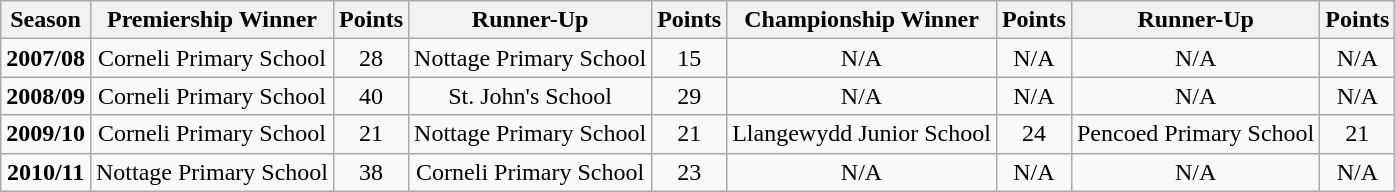<table class="wikitable" style="text-align:center;">
<tr>
<th>Season</th>
<th>Premiership Winner</th>
<th>Points</th>
<th>Runner-Up</th>
<th>Points</th>
<th>Championship Winner</th>
<th>Points</th>
<th>Runner-Up</th>
<th>Points</th>
</tr>
<tr>
<td><strong>2007/08</strong></td>
<td>Corneli Primary School</td>
<td>28</td>
<td>Nottage Primary School</td>
<td>15</td>
<td>N/A</td>
<td>N/A</td>
<td>N/A</td>
<td>N/A</td>
</tr>
<tr>
<td><strong>2008/09</strong></td>
<td>Corneli Primary School</td>
<td>40</td>
<td>St. John's School</td>
<td>29</td>
<td>N/A</td>
<td>N/A</td>
<td>N/A</td>
<td>N/A</td>
</tr>
<tr>
<td><strong>2009/10</strong></td>
<td>Corneli Primary School</td>
<td>21</td>
<td>Nottage Primary School</td>
<td>21</td>
<td>Llangewydd Junior School</td>
<td>24</td>
<td>Pencoed Primary School</td>
<td>21</td>
</tr>
<tr>
<td><strong>2010/11</strong></td>
<td>Nottage Primary School</td>
<td>38</td>
<td>Corneli Primary School</td>
<td>23</td>
<td>N/A</td>
<td>N/A</td>
<td>N/A</td>
<td>N/A</td>
</tr>
</table>
